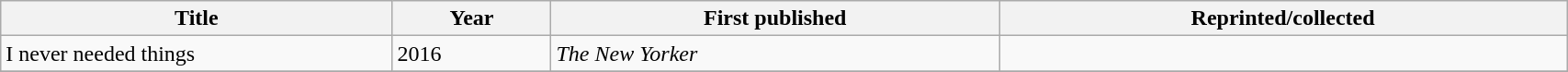<table class='wikitable sortable' width='90%'>
<tr>
<th width=25%>Title</th>
<th>Year</th>
<th>First published</th>
<th>Reprinted/collected</th>
</tr>
<tr>
<td>I never needed things</td>
<td>2016</td>
<td><em>The New Yorker</em></td>
<td></td>
</tr>
<tr>
</tr>
</table>
